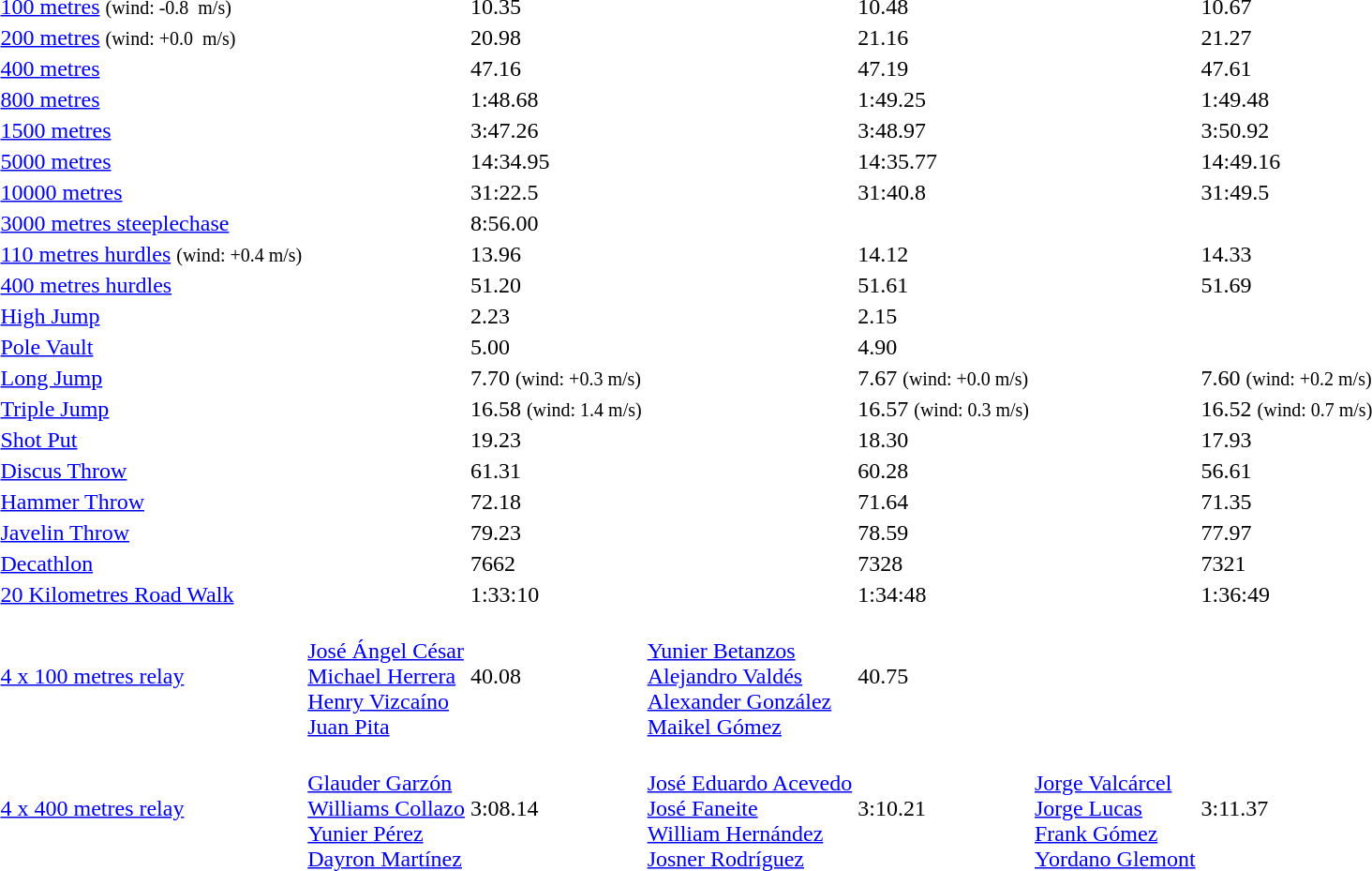<table>
<tr>
<td><a href='#'>100 metres</a> <small>(wind: -0.8  m/s)</small></td>
<td></td>
<td>10.35</td>
<td></td>
<td>10.48</td>
<td></td>
<td>10.67</td>
</tr>
<tr>
<td><a href='#'>200 metres</a> <small>(wind: +0.0  m/s)</small></td>
<td></td>
<td>20.98</td>
<td></td>
<td>21.16</td>
<td></td>
<td>21.27</td>
</tr>
<tr>
<td><a href='#'>400 metres</a></td>
<td></td>
<td>47.16</td>
<td></td>
<td>47.19</td>
<td></td>
<td>47.61</td>
</tr>
<tr>
<td><a href='#'>800 metres</a></td>
<td></td>
<td>1:48.68</td>
<td></td>
<td>1:49.25</td>
<td></td>
<td>1:49.48</td>
</tr>
<tr>
<td><a href='#'>1500 metres</a></td>
<td></td>
<td>3:47.26</td>
<td></td>
<td>3:48.97</td>
<td></td>
<td>3:50.92</td>
</tr>
<tr>
<td><a href='#'>5000 metres</a></td>
<td></td>
<td>14:34.95</td>
<td></td>
<td>14:35.77</td>
<td></td>
<td>14:49.16</td>
</tr>
<tr>
<td><a href='#'>10000 metres</a></td>
<td></td>
<td>31:22.5</td>
<td></td>
<td>31:40.8</td>
<td></td>
<td>31:49.5</td>
</tr>
<tr>
<td><a href='#'>3000 metres steeplechase</a></td>
<td></td>
<td>8:56.00</td>
<td></td>
<td></td>
<td></td>
<td></td>
</tr>
<tr>
<td><a href='#'>110 metres hurdles</a> <small>(wind: +0.4 m/s)</small></td>
<td></td>
<td>13.96</td>
<td></td>
<td>14.12</td>
<td></td>
<td>14.33</td>
</tr>
<tr>
<td><a href='#'>400 metres hurdles</a></td>
<td></td>
<td>51.20</td>
<td></td>
<td>51.61</td>
<td></td>
<td>51.69</td>
</tr>
<tr>
<td><a href='#'>High Jump</a></td>
<td></td>
<td>2.23</td>
<td> <br> </td>
<td>2.15</td>
<td></td>
<td></td>
</tr>
<tr>
<td><a href='#'>Pole Vault</a></td>
<td></td>
<td>5.00</td>
<td></td>
<td>4.90</td>
<td></td>
<td></td>
</tr>
<tr>
<td><a href='#'>Long Jump</a></td>
<td></td>
<td>7.70 <small>(wind: +0.3 m/s)</small></td>
<td></td>
<td>7.67 <small>(wind: +0.0 m/s)</small></td>
<td></td>
<td>7.60 <small>(wind: +0.2 m/s)</small></td>
</tr>
<tr>
<td><a href='#'>Triple Jump</a></td>
<td></td>
<td>16.58 <small>(wind: 1.4 m/s)</small></td>
<td></td>
<td>16.57 <small>(wind: 0.3 m/s)</small></td>
<td></td>
<td>16.52 <small>(wind: 0.7 m/s)</small></td>
</tr>
<tr>
<td><a href='#'>Shot Put</a></td>
<td></td>
<td>19.23</td>
<td></td>
<td>18.30</td>
<td></td>
<td>17.93</td>
</tr>
<tr>
<td><a href='#'>Discus Throw</a></td>
<td></td>
<td>61.31</td>
<td></td>
<td>60.28</td>
<td></td>
<td>56.61</td>
</tr>
<tr>
<td><a href='#'>Hammer Throw</a></td>
<td></td>
<td>72.18</td>
<td></td>
<td>71.64</td>
<td></td>
<td>71.35</td>
</tr>
<tr>
<td><a href='#'>Javelin Throw</a></td>
<td></td>
<td>79.23</td>
<td></td>
<td>78.59</td>
<td></td>
<td>77.97</td>
</tr>
<tr>
<td><a href='#'>Decathlon</a></td>
<td></td>
<td>7662</td>
<td></td>
<td>7328</td>
<td></td>
<td>7321</td>
</tr>
<tr>
<td><a href='#'>20 Kilometres Road Walk</a></td>
<td></td>
<td>1:33:10</td>
<td></td>
<td>1:34:48</td>
<td></td>
<td>1:36:49</td>
</tr>
<tr>
<td><a href='#'>4 x 100 metres relay</a></td>
<td> <br> <a href='#'>José Ángel César</a> <br> <a href='#'>Michael Herrera</a> <br> <a href='#'>Henry Vizcaíno</a> <br> <a href='#'>Juan Pita</a></td>
<td>40.08</td>
<td> <br> <a href='#'>Yunier Betanzos</a> <br> <a href='#'>Alejandro Valdés</a> <br> <a href='#'>Alexander González</a> <br> <a href='#'>Maikel Gómez</a></td>
<td>40.75</td>
<td></td>
<td></td>
</tr>
<tr>
<td><a href='#'>4 x 400 metres relay</a></td>
<td> <br> <a href='#'>Glauder Garzón</a> <br> <a href='#'>Williams Collazo</a> <br> <a href='#'>Yunier Pérez</a> <br> <a href='#'>Dayron Martínez</a></td>
<td>3:08.14</td>
<td> <br> <a href='#'>José Eduardo Acevedo</a> <br> <a href='#'>José Faneite</a> <br> <a href='#'>William Hernández</a> <br> <a href='#'>Josner Rodríguez</a></td>
<td>3:10.21</td>
<td> <br> <a href='#'>Jorge Valcárcel</a> <br> <a href='#'>Jorge Lucas</a> <br> <a href='#'>Frank Gómez</a> <br> <a href='#'>Yordano Glemont</a></td>
<td>3:11.37</td>
</tr>
</table>
